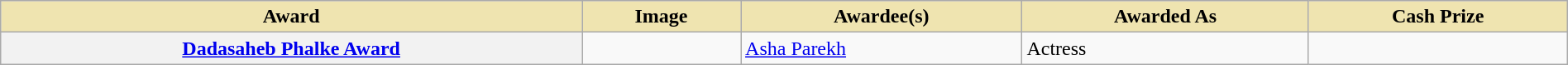<table class="wikitable plainrowheaders" style="width:100%;">
<tr>
<th scope="col" style="background-color:#EFE4B0;">Award</th>
<th scope="col" style="background-color:#EFE4B0;">Image</th>
<th scope="col" style="background-color:#EFE4B0;">Awardee(s)</th>
<th scope="col" style="background-color:#EFE4B0;">Awarded As</th>
<th scope="col" style="background-color:#EFE4B0;">Cash Prize</th>
</tr>
<tr>
<th scope="row"><a href='#'>Dadasaheb Phalke Award</a></th>
<td></td>
<td><a href='#'>Asha Parekh</a></td>
<td>Actress</td>
<td></td>
</tr>
</table>
